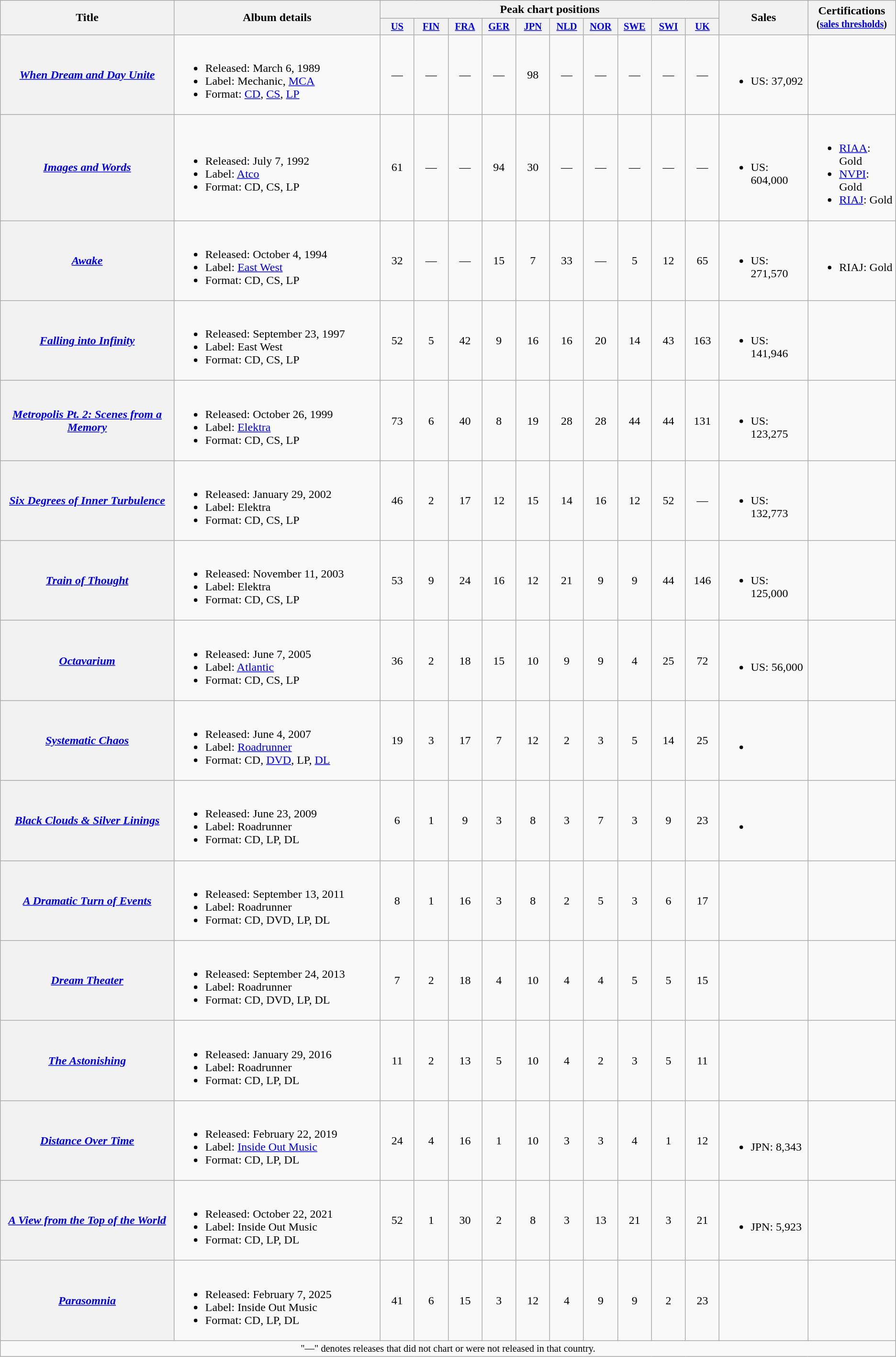<table class="wikitable plainrowheaders" border="1">
<tr>
<th scope="col" rowspan="2">Title</th>
<th scope="col" rowspan="2" width="280">Album details</th>
<th scope="col" colspan="10">Peak chart positions</th>
<th scope="col" rowspan="2">Sales</th>
<th scope="col" rowspan="2">Certifications<br><small>(<a href='#'>sales thresholds</a>)</small></th>
</tr>
<tr>
<th scope="col" style="width:3em;font-size:85%;"><a href='#'>US</a><br></th>
<th scope="col" style="width:3em;font-size:85%;"><a href='#'>FIN</a><br></th>
<th scope="col" style="width:3em;font-size:85%;"><a href='#'>FRA</a><br></th>
<th scope="col" style="width:3em;font-size:85%;"><a href='#'>GER</a><br></th>
<th scope="col" style="width:3em;font-size:85%;"><a href='#'>JPN</a><br></th>
<th scope="col" style="width:3em;font-size:85%;"><a href='#'>NLD</a><br></th>
<th scope="col" style="width:3em;font-size:85%;"><a href='#'>NOR</a><br></th>
<th scope="col" style="width:3em;font-size:85%;"><a href='#'>SWE</a><br></th>
<th scope="col" style="width:3em;font-size:85%;"><a href='#'>SWI</a><br></th>
<th scope="col" style="width:3em;font-size:85%;"><a href='#'>UK</a><br></th>
</tr>
<tr>
<th scope="row"><em><a href='#'>When Dream and Day Unite</a></em></th>
<td><br><ul><li>Released: March 6, 1989</li><li>Label: Mechanic, <a href='#'>MCA</a></li><li>Format: <a href='#'>CD</a>, <a href='#'>CS</a>, <a href='#'>LP</a></li></ul></td>
<td align="center">—</td>
<td align="center">—</td>
<td align="center">—</td>
<td align="center">—</td>
<td align="center">98</td>
<td align="center">—</td>
<td align="center">—</td>
<td align="center">—</td>
<td align="center">—</td>
<td align="center">—</td>
<td><br><ul><li>US: 37,092</li></ul></td>
<td></td>
</tr>
<tr>
<th scope="row"><em><a href='#'>Images and Words</a></em></th>
<td><br><ul><li>Released: July 7, 1992</li><li>Label: <a href='#'>Atco</a></li><li>Format: CD, CS, LP</li></ul></td>
<td align="center">61</td>
<td align="center">—</td>
<td align="center">—</td>
<td align="center">94</td>
<td align="center">30</td>
<td align="center">—</td>
<td align="center">—</td>
<td align="center">—</td>
<td align="center">—</td>
<td align="center">—</td>
<td><br><ul><li>US: 604,000</li></ul></td>
<td><br><ul><li><a href='#'>RIAA</a>: Gold</li><li><a href='#'>NVPI</a>: Gold</li><li><a href='#'>RIAJ</a>: Gold</li></ul></td>
</tr>
<tr>
<th scope="row"><em><a href='#'>Awake</a></em></th>
<td><br><ul><li>Released: October 4, 1994</li><li>Label: <a href='#'>East West</a></li><li>Format: CD, CS, LP</li></ul></td>
<td align="center">32</td>
<td align="center">—</td>
<td align="center">—</td>
<td align="center">15</td>
<td align="center">7</td>
<td align="center">33</td>
<td align="center">—</td>
<td align="center">5</td>
<td align="center">12</td>
<td align="center">65</td>
<td><br><ul><li>US: 271,570</li></ul></td>
<td><br><ul><li>RIAJ: Gold</li></ul></td>
</tr>
<tr>
<th scope="row"><em><a href='#'>Falling into Infinity</a></em></th>
<td><br><ul><li>Released: September 23, 1997</li><li>Label: East West</li><li>Format: CD, CS, LP</li></ul></td>
<td align="center">52</td>
<td align="center">5</td>
<td align="center">42</td>
<td align="center">9</td>
<td align="center">16</td>
<td align="center">16</td>
<td align="center">20</td>
<td align="center">14</td>
<td align="center">43</td>
<td align="center">163</td>
<td><br><ul><li>US: 141,946</li></ul></td>
<td></td>
</tr>
<tr>
<th scope="row"><em><a href='#'>Metropolis Pt. 2: Scenes from a Memory</a></em></th>
<td><br><ul><li>Released: October 26, 1999</li><li>Label: <a href='#'>Elektra</a></li><li>Format: CD, CS, LP</li></ul></td>
<td align="center">73</td>
<td align="center">6</td>
<td align="center">40</td>
<td align="center">8</td>
<td align="center">19</td>
<td align="center">28</td>
<td align="center">28</td>
<td align="center">44</td>
<td align="center">44</td>
<td align="center">131</td>
<td><br><ul><li>US: 123,275</li></ul></td>
<td></td>
</tr>
<tr>
<th scope="row"><em><a href='#'>Six Degrees of Inner Turbulence</a></em></th>
<td><br><ul><li>Released: January 29, 2002</li><li>Label: Elektra</li><li>Format: CD, CS, LP</li></ul></td>
<td align="center">46</td>
<td align="center">2</td>
<td align="center">17</td>
<td align="center">12</td>
<td align="center">15</td>
<td align="center">14</td>
<td align="center">16</td>
<td align="center">12</td>
<td align="center">52</td>
<td align="center">—</td>
<td><br><ul><li>US: 132,773</li></ul></td>
<td></td>
</tr>
<tr>
<th scope="row"><em><a href='#'>Train of Thought</a></em></th>
<td><br><ul><li>Released: November 11, 2003</li><li>Label: Elektra</li><li>Format: CD, CS, LP</li></ul></td>
<td align="center">53</td>
<td align="center">9</td>
<td align="center">24</td>
<td align="center">16</td>
<td align="center">12</td>
<td align="center">21</td>
<td align="center">9</td>
<td align="center">9</td>
<td align="center">44</td>
<td align="center">146</td>
<td><br><ul><li>US: 125,000</li></ul></td>
<td></td>
</tr>
<tr>
<th scope="row"><em><a href='#'>Octavarium</a></em></th>
<td><br><ul><li>Released: June 7, 2005</li><li>Label: <a href='#'>Atlantic</a></li><li>Format: CD, CS, LP</li></ul></td>
<td align="center">36</td>
<td align="center">2</td>
<td align="center">18</td>
<td align="center">15</td>
<td align="center">10</td>
<td align="center">9</td>
<td align="center">9</td>
<td align="center">4</td>
<td align="center">25</td>
<td align="center">72</td>
<td><br><ul><li>US: 56,000</li></ul></td>
<td></td>
</tr>
<tr>
<th scope="row"><em><a href='#'>Systematic Chaos</a></em></th>
<td><br><ul><li>Released: June 4, 2007</li><li>Label: <a href='#'>Roadrunner</a></li><li>Format: CD, <a href='#'>DVD</a>, LP, <a href='#'>DL</a></li></ul></td>
<td align="center">19</td>
<td align="center">3</td>
<td align="center">17</td>
<td align="center">7</td>
<td align="center">12</td>
<td align="center">2</td>
<td align="center">3</td>
<td align="center">5</td>
<td align="center">14</td>
<td align="center">25</td>
<td><br><ul><li></li></ul></td>
<td></td>
</tr>
<tr>
<th scope="row"><em><a href='#'>Black Clouds & Silver Linings</a></em></th>
<td><br><ul><li>Released: June 23, 2009</li><li>Label: Roadrunner</li><li>Format: CD, LP, DL</li></ul></td>
<td align="center">6</td>
<td align="center">1</td>
<td align="center">9</td>
<td align="center">3</td>
<td align="center">8</td>
<td align="center">3</td>
<td align="center">7</td>
<td align="center">3</td>
<td align="center">9</td>
<td align="center">23</td>
<td><br><ul><li></li></ul></td>
<td></td>
</tr>
<tr>
<th scope="row"><em><a href='#'>A Dramatic Turn of Events</a></em></th>
<td><br><ul><li>Released: September 13, 2011</li><li>Label: Roadrunner</li><li>Format: CD, DVD, LP, DL</li></ul></td>
<td align="center">8</td>
<td align="center">1</td>
<td align="center">16</td>
<td align="center">3</td>
<td align="center">8</td>
<td align="center">2</td>
<td align="center">5</td>
<td align="center">3</td>
<td align="center">6</td>
<td align="center">17</td>
<td></td>
<td></td>
</tr>
<tr>
<th scope="row"><em><a href='#'>Dream Theater</a></em></th>
<td><br><ul><li>Released: September 24, 2013</li><li>Label: Roadrunner</li><li>Format: CD, DVD, LP, DL</li></ul></td>
<td align="center">7</td>
<td align="center">2</td>
<td align="center">18</td>
<td align="center">4</td>
<td align="center">10</td>
<td align="center">4</td>
<td align="center">4</td>
<td align="center">5</td>
<td align="center">5</td>
<td align="center">15</td>
<td></td>
<td></td>
</tr>
<tr>
<th scope="row"><em><a href='#'>The Astonishing</a></em></th>
<td><br><ul><li>Released: January 29, 2016</li><li>Label: Roadrunner</li><li>Format: CD, LP, DL</li></ul></td>
<td align="center">11</td>
<td align="center">2</td>
<td align="center">13</td>
<td align="center">5</td>
<td align="center">10</td>
<td align="center">4</td>
<td align="center">2</td>
<td align="center">3</td>
<td align="center">5</td>
<td align="center">11</td>
<td></td>
<td></td>
</tr>
<tr>
<th scope="row"><em><a href='#'>Distance Over Time</a></em></th>
<td><br><ul><li>Released: February 22, 2019</li><li>Label: <a href='#'>Inside Out Music</a></li><li>Format: CD, LP, DL</li></ul></td>
<td align="center">24</td>
<td align="center">4</td>
<td align="center">16</td>
<td align="center">1</td>
<td align="center">10</td>
<td align="center">3</td>
<td align="center">3</td>
<td align="center">4</td>
<td align="center">1</td>
<td align="center">12</td>
<td><br><ul><li>JPN: 8,343</li></ul></td>
<td></td>
</tr>
<tr>
<th scope="row"><em><a href='#'>A View from the Top of the World</a></em></th>
<td><br><ul><li>Released: October 22, 2021</li><li>Label: Inside Out Music</li><li>Format: CD, LP, DL</li></ul></td>
<td align="center">52</td>
<td align="center">1</td>
<td align="center">30</td>
<td align="center">2</td>
<td align="center">8</td>
<td align="center">3</td>
<td align="center">13</td>
<td align="center">21</td>
<td align="center">3</td>
<td align="center">21</td>
<td><br><ul><li>JPN: 5,923</li></ul></td>
<td></td>
</tr>
<tr>
<th scope="row"><em><a href='#'>Parasomnia</a></em></th>
<td><br><ul><li>Released: February 7, 2025</li><li>Label: Inside Out Music</li><li>Format: CD, LP, DL</li></ul></td>
<td align="center">41</td>
<td align="center">6<br></td>
<td align="center">15</td>
<td align="center">3</td>
<td align="center">12</td>
<td align="center">4</td>
<td align="center">9<br></td>
<td align="center">9<br></td>
<td align="center">2</td>
<td align="center">23</td>
<td></td>
<td></td>
</tr>
<tr>
<td align="center" colspan="18" style="font-size: 85%">"—" denotes releases that did not chart or were not released in that country.</td>
</tr>
</table>
